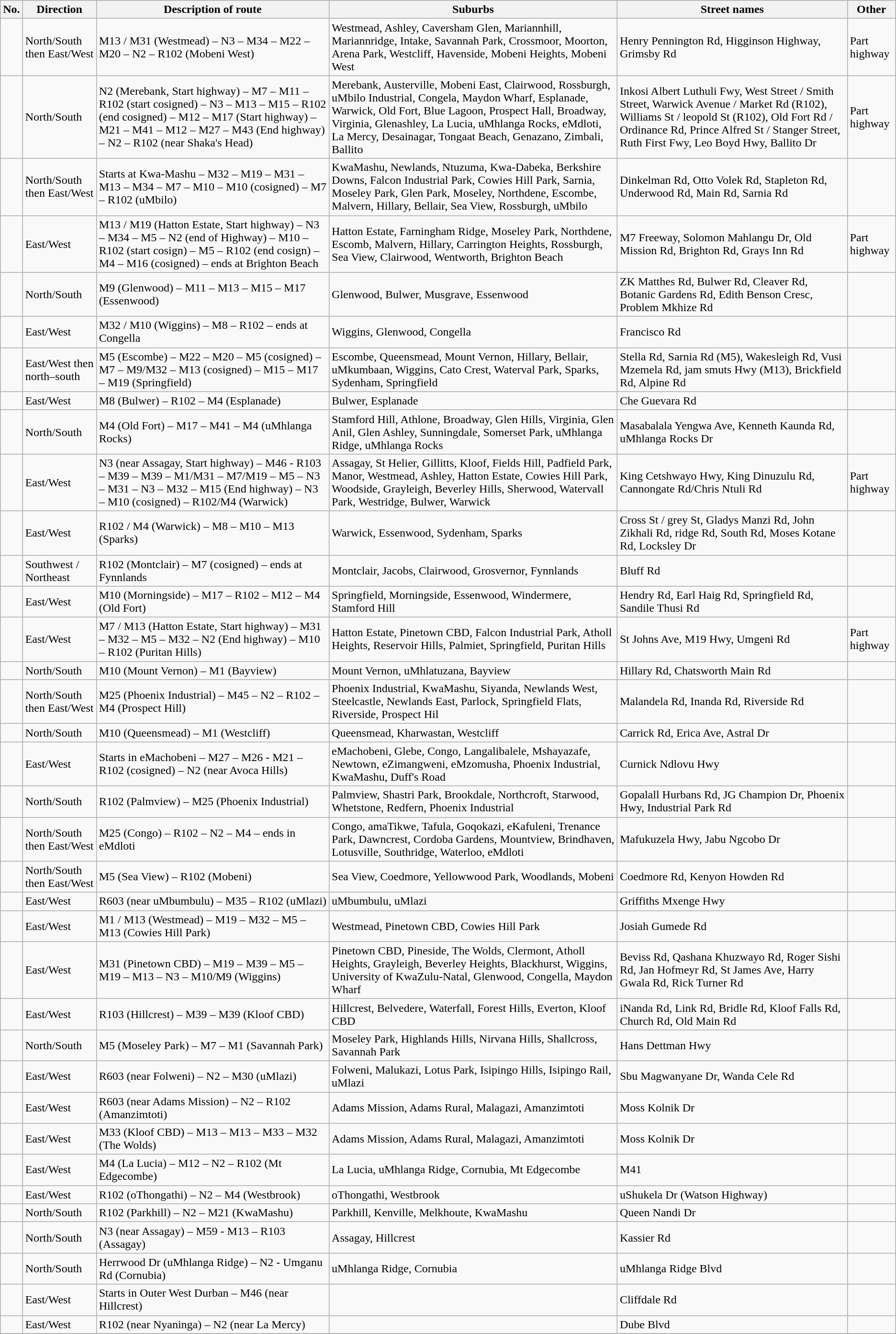<table class="wikitable">
<tr>
<th>No.</th>
<th>Direction</th>
<th>Description of route</th>
<th>Suburbs</th>
<th>Street names</th>
<th>Other</th>
</tr>
<tr>
<td></td>
<td>North/South then East/West</td>
<td>M13 / M31 (Westmead) – N3 – M34 – M22 – M20 – N2 – R102 (Mobeni West)</td>
<td>Westmead, Ashley, Caversham Glen, Mariannhill, Mariannridge, Intake,  Savannah Park, Crossmoor, Moorton, Arena Park, Westcliff, Havenside, Mobeni Heights, Mobeni West</td>
<td>Henry Pennington Rd, Higginson Highway, Grimsby Rd</td>
<td>Part highway</td>
</tr>
<tr>
<td></td>
<td>North/South</td>
<td>N2 (Merebank, Start highway) – M7 – M11 – R102 (start cosigned) – N3 – M13 – M15 – R102 (end cosigned) – M12 – M17 (Start highway) – M21 – M41 – M12 – M27 – M43 (End highway) – N2 – R102 (near Shaka's Head)</td>
<td>Merebank, Austerville, Mobeni East, Clairwood, Rossburgh, uMbilo Industrial, Congela, Maydon Wharf, Esplanade, Warwick, Old Fort, Blue Lagoon, Prospect Hall, Broadway, Virginia, Glenashley, La Lucia, uMhlanga Rocks, eMdloti, La Mercy, Desainagar, Tongaat Beach, Genazano, Zimbali, Ballito</td>
<td>Inkosi Albert Luthuli  Fwy, West Street / Smith Street, Warwick Avenue / Market Rd (R102), Williams St / leopold St (R102), Old Fort Rd /  Ordinance Rd,  Prince Alfred  St / Stanger Street, Ruth First Fwy, Leo Boyd Hwy, Ballito Dr</td>
<td>Part highway</td>
</tr>
<tr>
<td></td>
<td>North/South then East/West</td>
<td>Starts at Kwa-Mashu – M32 – M19 – M31 – M13 – M34 – M7 – M10 – M10 (cosigned) – M7 – R102 (uMbilo)</td>
<td>KwaMashu, Newlands, Ntuzuma, Kwa-Dabeka, Berkshire Downs, Falcon Industrial Park, Cowies Hill Park, Sarnia, Moseley Park, Glen Park, Moseley, Northdene, Escombe, Malvern, Hillary, Bellair, Sea View, Rossburgh, uMbilo</td>
<td>Dinkelman Rd, Otto Volek Rd, Stapleton Rd, Underwood Rd, Main Rd, Sarnia Rd</td>
<td></td>
</tr>
<tr>
<td></td>
<td>East/West</td>
<td>M13 / M19 (Hatton Estate, Start highway) – N3 – M34 – M5 – N2 (end of Highway) – M10 – R102 (start cosign) – M5 – R102 (end cosign) – M4 – M16 (cosigned) – ends at Brighton Beach</td>
<td>Hatton Estate, Farningham Ridge, Moseley Park, Northdene, Escomb, Malvern, Hillary, Carrington Heights, Rossburgh, Sea View, Clairwood, Wentworth, Brighton Beach</td>
<td>M7 Freeway, Solomon Mahlangu Dr, Old Mission Rd, Brighton Rd, Grays Inn Rd</td>
<td>Part highway</td>
</tr>
<tr>
<td></td>
<td>North/South</td>
<td>M9 (Glenwood) – M11 – M13 – M15 – M17 (Essenwood)</td>
<td>Glenwood, Bulwer, Musgrave, Essenwood</td>
<td>ZK Matthes Rd, Bulwer Rd, Cleaver Rd, Botanic Gardens Rd,  Edith Benson Cresc, Problem Mkhize Rd</td>
<td></td>
</tr>
<tr>
<td></td>
<td>East/West</td>
<td>M32 / M10 (Wiggins) – M8 – R102 – ends at Congella</td>
<td>Wiggins, Glenwood, Congella</td>
<td>Francisco Rd</td>
<td></td>
</tr>
<tr>
<td></td>
<td>East/West then north–south</td>
<td>M5 (Escombe) – M22 – M20 – M5 (cosigned) – M7 – M9/M32 – M13 (cosigned) – M15 – M17 – M19 (Springfield)</td>
<td>Escombe, Queensmead, Mount Vernon, Hillary, Bellair, uMkumbaan, Wiggins, Cato Crest, Waterval Park, Sparks, Sydenham, Springfield</td>
<td>Stella Rd, Sarnia Rd (M5), Wakesleigh Rd, Vusi Mzemela Rd, jam smuts  Hwy (M13), Brickfield Rd, Alpine Rd</td>
<td></td>
</tr>
<tr>
<td></td>
<td>East/West</td>
<td>M8 (Bulwer) – R102 – M4 (Esplanade)</td>
<td>Bulwer, Esplanade</td>
<td>Che Guevara Rd</td>
<td></td>
</tr>
<tr>
<td></td>
<td>North/South</td>
<td>M4 (Old Fort) – M17 – M41 – M4 (uMhlanga Rocks)</td>
<td>Stamford Hill, Athlone, Broadway, Glen Hills, Virginia, Glen Anil, Glen Ashley, Sunningdale, Somerset Park, uMhlanga Ridge, uMhlanga Rocks</td>
<td>Masabalala Yengwa Ave, Kenneth Kaunda Rd, uMhlanga Rocks Dr</td>
<td></td>
</tr>
<tr>
<td></td>
<td>East/West</td>
<td>N3 (near Assagay, Start highway) – M46 - R103 – M39 – M39 – M1/M31 – M7/M19 – M5 – N3 – M31 – N3 – M32 – M15 (End highway) – N3 – M10 (cosigned) – R102/M4 (Warwick)</td>
<td>Assagay, St  Helier, Gillitts, Kloof, Fields Hill, Padfield Park, Manor, Westmead, Ashley, Hatton Estate, Cowies Hill Park, Woodside, Grayleigh, Beverley Hills, Sherwood, Watervall Park, Westridge, Bulwer, Warwick</td>
<td>King Cetshwayo Hwy, King Dinuzulu Rd, Cannongate Rd/Chris Ntuli Rd</td>
<td>Part highway</td>
</tr>
<tr>
<td></td>
<td>East/West</td>
<td>R102 / M4 (Warwick) – M8 – M10 – M13 (Sparks)</td>
<td>Warwick, Essenwood, Sydenham, Sparks</td>
<td>Cross St / grey St, Gladys Manzi Rd, John Zikhali Rd, ridge Rd, South Rd, Moses Kotane Rd, Locksley Dr</td>
<td></td>
</tr>
<tr>
<td></td>
<td>Southwest / Northeast</td>
<td>R102 (Montclair) – M7 (cosigned) – ends at Fynnlands</td>
<td>Montclair, Jacobs, Clairwood, Grosvernor, Fynnlands</td>
<td>Bluff Rd</td>
<td></td>
</tr>
<tr>
<td></td>
<td>East/West</td>
<td>M10 (Morningside) – M17 – R102 – M12 – M4 (Old Fort)</td>
<td>Springfield,  Morningside, Essenwood, Windermere, Stamford Hill</td>
<td>Hendry Rd, Earl Haig Rd, Springfield Rd, Sandile Thusi Rd</td>
<td></td>
</tr>
<tr>
<td></td>
<td>East/West</td>
<td>M7 / M13 (Hatton Estate, Start highway) – M31 – M32 – M5 – M32 – N2 (End highway) – M10 – R102 (Puritan Hills)</td>
<td>Hatton Estate, Pinetown CBD, Falcon Industrial Park, Atholl Heights, Reservoir Hills, Palmiet, Springfield, Puritan Hills</td>
<td>St Johns Ave, M19 Hwy, Umgeni Rd</td>
<td>Part highway</td>
</tr>
<tr>
<td></td>
<td>North/South</td>
<td>M10 (Mount Vernon) – M1 (Bayview)</td>
<td>Mount Vernon, uMhlatuzana, Bayview</td>
<td>Hillary Rd, Chatsworth Main Rd</td>
<td></td>
</tr>
<tr>
<td></td>
<td>North/South then East/West</td>
<td>M25 (Phoenix Industrial) – M45 – N2 – R102 – M4 (Prospect Hill)</td>
<td>Phoenix Industrial, KwaMashu, Siyanda, Newlands West, Steelcastle, Newlands East, Parlock, Springfield Flats, Riverside, Prospect Hil</td>
<td>Malandela Rd, Inanda Rd, Riverside Rd</td>
<td></td>
</tr>
<tr>
<td></td>
<td>North/South</td>
<td>M10 (Queensmead) – M1 (Westcliff)</td>
<td>Queensmead, Kharwastan, Westcliff</td>
<td>Carrick Rd, Erica Ave, Astral Dr</td>
<td></td>
</tr>
<tr>
<td></td>
<td>East/West</td>
<td>Starts in eMachobeni – M27 – M26 - M21 – R102 (cosigned) – N2 (near Avoca Hills)</td>
<td>eMachobeni, Glebe, Congo, Langalibalele, Mshayazafe, Newtown, eZimangweni, eMzomusha, Phoenix Industrial, KwaMashu, Duff's Road</td>
<td>Curnick Ndlovu Hwy</td>
<td></td>
</tr>
<tr>
<td></td>
<td>North/South</td>
<td>R102 (Palmview) – M25 (Phoenix Industrial)</td>
<td>Palmview, Shastri Park, Brookdale, Northcroft, Starwood, Whetstone, Redfern, Phoenix Industrial</td>
<td>Gopalall Hurbans Rd, JG Champion Dr, Phoenix Hwy, Industrial Park Rd</td>
<td></td>
</tr>
<tr>
<td></td>
<td>North/South then East/West</td>
<td>M25 (Congo) – R102 – N2 – M4 – ends in eMdloti</td>
<td>Congo, amaTikwe, Tafula, Goqokazi, eKafuleni, Trenance Park, Dawncrest, Cordoba Gardens, Mountview, Brindhaven, Lotusville, Southridge, Waterloo, eMdloti</td>
<td>Mafukuzela Hwy, Jabu Ngcobo Dr</td>
<td></td>
</tr>
<tr>
<td></td>
<td>North/South then East/West</td>
<td>M5 (Sea View) – R102 (Mobeni)</td>
<td>Sea View, Coedmore, Yellowwood Park, Woodlands, Mobeni</td>
<td>Coedmore Rd, Kenyon Howden Rd</td>
<td></td>
</tr>
<tr>
<td></td>
<td>East/West</td>
<td>R603 (near uMbumbulu) – M35 – R102 (uMlazi)</td>
<td>uMbumbulu, uMlazi</td>
<td>Griffiths Mxenge Hwy</td>
<td></td>
</tr>
<tr>
<td></td>
<td>East/West</td>
<td>M1 / M13 (Westmead) – M19 – M32 – M5 – M13 (Cowies Hill Park)</td>
<td>Westmead, Pinetown CBD, Cowies Hill Park</td>
<td>Josiah Gumede Rd</td>
<td></td>
</tr>
<tr>
<td></td>
<td>East/West</td>
<td>M31 (Pinetown CBD) – M19 – M39 – M5 – M19 – M13 – N3 – M10/M9 (Wiggins)</td>
<td>Pinetown CBD, Pineside, The Wolds, Clermont, Atholl Heights, Grayleigh, Beverley Heights, Blackhurst, Wiggins, University of KwaZulu-Natal, Glenwood, Congella, Maydon Wharf</td>
<td>Beviss Rd, Qashana Khuzwayo Rd, Roger Sishi Rd, Jan Hofmeyr Rd, St James Ave, Harry Gwala Rd, Rick Turner Rd</td>
<td></td>
</tr>
<tr>
<td></td>
<td>East/West</td>
<td>R103 (Hillcrest) – M39 – M39 (Kloof CBD)</td>
<td>Hillcrest, Belvedere, Waterfall, Forest Hills, Everton, Kloof CBD</td>
<td>iNanda Rd, Link Rd, Bridle Rd, Kloof Falls Rd, Church Rd, Old Main Rd</td>
<td></td>
</tr>
<tr>
<td></td>
<td>North/South</td>
<td>M5 (Moseley Park) – M7 – M1 (Savannah Park)</td>
<td>Moseley Park, Highlands Hills, Nirvana Hills, Shallcross, Savannah Park</td>
<td>Hans Dettman Hwy</td>
<td></td>
</tr>
<tr>
<td></td>
<td>East/West</td>
<td>R603 (near Folweni) – N2 – M30 (uMlazi)</td>
<td>Folweni, Malukazi, Lotus Park, Isipingo Hills, Isipingo Rail, uMlazi</td>
<td>Sbu Magwanyane Dr, Wanda Cele Rd</td>
<td></td>
</tr>
<tr>
<td></td>
<td>East/West</td>
<td>R603 (near Adams Mission) – N2 – R102 (Amanzimtoti)</td>
<td>Adams Mission, Adams Rural, Malagazi, Amanzimtoti</td>
<td>Moss Kolnik Dr</td>
<td></td>
</tr>
<tr>
<td></td>
<td>East/West</td>
<td>M33 (Kloof CBD) – M13 – M13 – M33 – M32 (The Wolds)</td>
<td>Adams Mission, Adams Rural, Malagazi, Amanzimtoti</td>
<td>Moss Kolnik Dr</td>
<td></td>
</tr>
<tr>
<td></td>
<td>East/West</td>
<td>M4 (La Lucia) – M12 – N2 – R102 (Mt Edgecombe)</td>
<td>La Lucia, uMhlanga Ridge, Cornubia, Mt Edgecombe</td>
<td>M41</td>
<td></td>
</tr>
<tr>
<td></td>
<td>East/West</td>
<td>R102 (oThongathi) – N2 – M4 (Westbrook)</td>
<td>oThongathi, Westbrook</td>
<td>uShukela Dr (Watson Highway)</td>
<td></td>
</tr>
<tr>
<td></td>
<td>North/South</td>
<td>R102 (Parkhill) – N2 – M21 (KwaMashu)</td>
<td>Parkhill, Kenville, Melkhoute, KwaMashu</td>
<td>Queen Nandi Dr</td>
<td></td>
</tr>
<tr>
<td></td>
<td>North/South</td>
<td>N3 (near Assagay) – M59 - M13 – R103 (Assagay)</td>
<td>Assagay, Hillcrest</td>
<td>Kassier Rd</td>
<td></td>
</tr>
<tr>
<td></td>
<td>North/South</td>
<td>Herrwood Dr (uMhlanga Ridge) – N2 - Umganu Rd (Cornubia)</td>
<td>uMhlanga Ridge, Cornubia</td>
<td>uMhlanga Ridge Blvd</td>
<td></td>
</tr>
<tr>
<td></td>
<td>East/West</td>
<td>Starts in Outer West Durban – M46 (near Hillcrest)</td>
<td></td>
<td>Cliffdale Rd</td>
<td></td>
</tr>
<tr>
<td></td>
<td>East/West</td>
<td>R102 (near Nyaninga) – N2 (near La Mercy)</td>
<td></td>
<td>Dube Blvd</td>
<td></td>
</tr>
<tr>
</tr>
</table>
